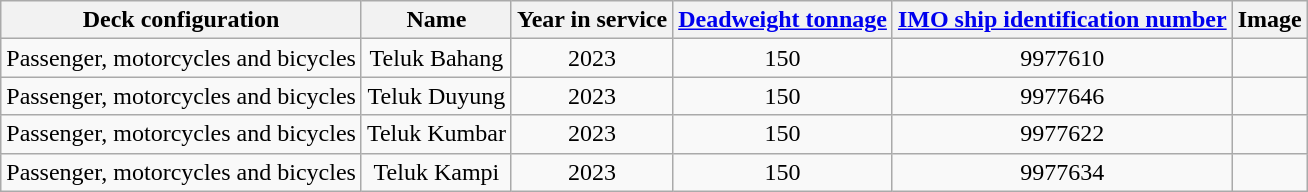<table class="wikitable sortable mw-collapsible" style="text-align:center;">
<tr>
<th>Deck configuration</th>
<th>Name</th>
<th>Year in service</th>
<th><a href='#'>Deadweight tonnage</a></th>
<th><a href='#'>IMO ship identification number</a></th>
<th>Image</th>
</tr>
<tr>
<td>Passenger, motorcycles and bicycles</td>
<td>Teluk Bahang</td>
<td>2023</td>
<td>150</td>
<td>9977610</td>
<td></td>
</tr>
<tr>
<td>Passenger, motorcycles and bicycles</td>
<td>Teluk Duyung</td>
<td>2023</td>
<td>150</td>
<td>9977646</td>
<td></td>
</tr>
<tr>
<td>Passenger, motorcycles and bicycles</td>
<td>Teluk Kumbar</td>
<td>2023</td>
<td>150</td>
<td>9977622</td>
<td></td>
</tr>
<tr>
<td>Passenger, motorcycles and bicycles</td>
<td>Teluk Kampi</td>
<td>2023</td>
<td>150</td>
<td>9977634</td>
<td></td>
</tr>
</table>
